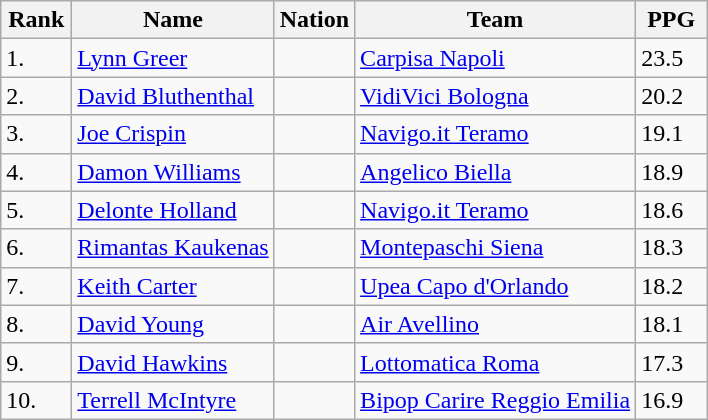<table class="wikitable">
<tr>
<th width=40>Rank</th>
<th>Name</th>
<th width=40>Nation</th>
<th>Team</th>
<th width=40>PPG</th>
</tr>
<tr>
<td>1.</td>
<td><a href='#'>Lynn Greer</a></td>
<td></td>
<td><a href='#'>Carpisa Napoli</a></td>
<td>23.5</td>
</tr>
<tr>
<td>2.</td>
<td><a href='#'>David Bluthenthal</a></td>
<td></td>
<td><a href='#'>VidiVici Bologna</a></td>
<td>20.2</td>
</tr>
<tr>
<td>3.</td>
<td><a href='#'>Joe Crispin</a></td>
<td></td>
<td><a href='#'>Navigo.it Teramo</a></td>
<td>19.1</td>
</tr>
<tr>
<td>4.</td>
<td><a href='#'>Damon Williams</a></td>
<td></td>
<td><a href='#'>Angelico Biella</a></td>
<td>18.9</td>
</tr>
<tr>
<td>5.</td>
<td><a href='#'>Delonte Holland</a></td>
<td></td>
<td><a href='#'>Navigo.it Teramo</a></td>
<td>18.6</td>
</tr>
<tr>
<td>6.</td>
<td><a href='#'>Rimantas Kaukenas</a></td>
<td></td>
<td><a href='#'>Montepaschi Siena</a></td>
<td>18.3</td>
</tr>
<tr>
<td>7.</td>
<td><a href='#'>Keith Carter</a></td>
<td></td>
<td><a href='#'>Upea Capo d'Orlando</a></td>
<td>18.2</td>
</tr>
<tr>
<td>8.</td>
<td><a href='#'>David Young</a></td>
<td></td>
<td><a href='#'>Air Avellino</a></td>
<td>18.1</td>
</tr>
<tr>
<td>9.</td>
<td><a href='#'>David Hawkins</a></td>
<td></td>
<td><a href='#'>Lottomatica Roma</a></td>
<td>17.3</td>
</tr>
<tr>
<td>10.</td>
<td><a href='#'>Terrell McIntyre</a></td>
<td></td>
<td><a href='#'>Bipop Carire Reggio Emilia</a></td>
<td>16.9</td>
</tr>
</table>
